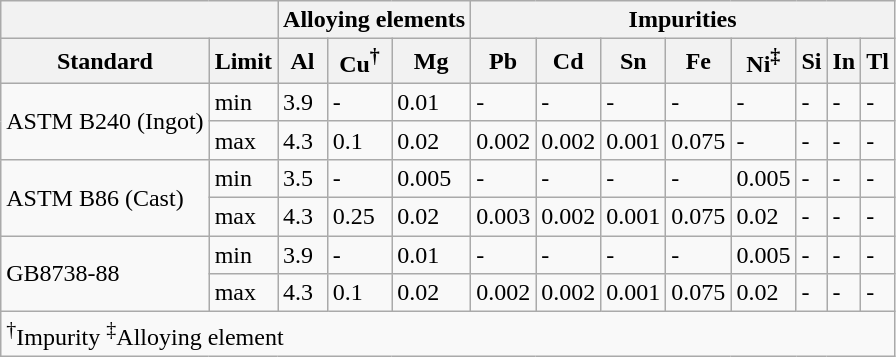<table class="wikitable">
<tr>
<th colspan=2></th>
<th colspan=3>Alloying elements</th>
<th colspan=8>Impurities</th>
</tr>
<tr>
<th>Standard</th>
<th>Limit</th>
<th>Al</th>
<th>Cu<sup>†</sup></th>
<th>Mg</th>
<th>Pb</th>
<th>Cd</th>
<th>Sn</th>
<th>Fe</th>
<th>Ni<sup>‡</sup></th>
<th>Si</th>
<th>In</th>
<th>Tl</th>
</tr>
<tr>
<td rowspan=2>ASTM B240 (Ingot)</td>
<td>min</td>
<td>3.9</td>
<td>-</td>
<td>0.01</td>
<td>-</td>
<td>-</td>
<td>-</td>
<td>-</td>
<td>-</td>
<td>-</td>
<td>-</td>
<td>-</td>
</tr>
<tr>
<td>max</td>
<td>4.3</td>
<td>0.1</td>
<td>0.02</td>
<td>0.002</td>
<td>0.002</td>
<td>0.001</td>
<td>0.075</td>
<td>-</td>
<td>-</td>
<td>-</td>
<td>-</td>
</tr>
<tr>
<td rowspan=2>ASTM B86 (Cast)</td>
<td>min</td>
<td>3.5</td>
<td>-</td>
<td>0.005</td>
<td>-</td>
<td>-</td>
<td>-</td>
<td>-</td>
<td>0.005</td>
<td>-</td>
<td>-</td>
<td>-</td>
</tr>
<tr>
<td>max</td>
<td>4.3</td>
<td>0.25</td>
<td>0.02</td>
<td>0.003</td>
<td>0.002</td>
<td>0.001</td>
<td>0.075</td>
<td>0.02</td>
<td>-</td>
<td>-</td>
<td>-</td>
</tr>
<tr>
<td rowspan=2>GB8738-88</td>
<td>min</td>
<td>3.9</td>
<td>-</td>
<td>0.01</td>
<td>-</td>
<td>-</td>
<td>-</td>
<td>-</td>
<td>0.005</td>
<td>-</td>
<td>-</td>
<td>-</td>
</tr>
<tr>
<td>max</td>
<td>4.3</td>
<td>0.1</td>
<td>0.02</td>
<td>0.002</td>
<td>0.002</td>
<td>0.001</td>
<td>0.075</td>
<td>0.02</td>
<td>-</td>
<td>-</td>
<td>-</td>
</tr>
<tr>
<td colspan=13><sup>†</sup>Impurity <sup>‡</sup>Alloying element</td>
</tr>
</table>
